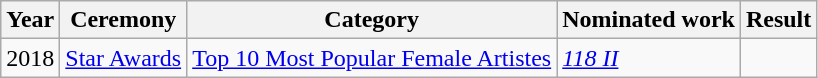<table class="wikitable sortable">
<tr>
<th>Year</th>
<th>Ceremony</th>
<th>Category</th>
<th>Nominated work</th>
<th>Result</th>
</tr>
<tr>
<td>2018</td>
<td><a href='#'>Star Awards</a></td>
<td><a href='#'>Top 10 Most Popular Female Artistes</a></td>
<td><em><a href='#'>118 II</a></em>  </td>
<td></td>
</tr>
</table>
